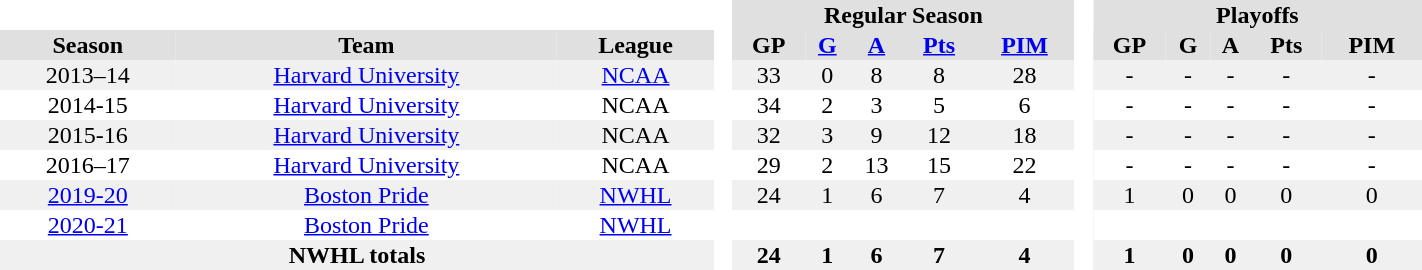<table border="0" cellpadding="1" cellspacing="0" style="text-align:center; width:75%">
<tr bgcolor="#e0e0e0">
<th colspan="3"  bgcolor="#ffffff"> </th>
<th rowspan="99" bgcolor="#ffffff"> </th>
<th colspan="5">Regular Season</th>
<th rowspan="99" bgcolor="#ffffff"> </th>
<th colspan="5">Playoffs</th>
</tr>
<tr bgcolor="#e0e0e0">
<th>Season</th>
<th>Team</th>
<th>League</th>
<th>GP</th>
<th><a href='#'>G</a></th>
<th><a href='#'>A</a></th>
<th><a href='#'>Pts</a></th>
<th><a href='#'>PIM</a></th>
<th>GP</th>
<th>G</th>
<th>A</th>
<th>Pts</th>
<th>PIM</th>
</tr>
<tr>
</tr>
<tr bgcolor="#f0f0f0">
<td>2013–14</td>
<td><a href='#'>Harvard University</a></td>
<td><a href='#'>NCAA</a></td>
<td>33</td>
<td>0</td>
<td>8</td>
<td>8</td>
<td>28</td>
<td>-</td>
<td>-</td>
<td>-</td>
<td>-</td>
<td>-</td>
</tr>
<tr>
<td>2014-15</td>
<td><a href='#'>Harvard University</a></td>
<td>NCAA</td>
<td>34</td>
<td>2</td>
<td>3</td>
<td>5</td>
<td>6</td>
<td>-</td>
<td>-</td>
<td>-</td>
<td>-</td>
<td>-</td>
</tr>
<tr bgcolor="#f0f0f0">
<td>2015-16</td>
<td><a href='#'>Harvard University</a></td>
<td>NCAA</td>
<td>32</td>
<td>3</td>
<td>9</td>
<td>12</td>
<td>18</td>
<td>-</td>
<td>-</td>
<td>-</td>
<td>-</td>
<td>-</td>
</tr>
<tr>
<td>2016–17</td>
<td><a href='#'>Harvard University</a></td>
<td>NCAA</td>
<td>29</td>
<td>2</td>
<td>13</td>
<td>15</td>
<td>22</td>
<td>-</td>
<td>-</td>
<td>-</td>
<td>-</td>
<td>-</td>
</tr>
<tr bgcolor="#f0f0f0">
<td><a href='#'>2019-20</a></td>
<td><a href='#'>Boston Pride</a></td>
<td><a href='#'>NWHL</a></td>
<td>24</td>
<td>1</td>
<td>6</td>
<td>7</td>
<td>4</td>
<td>1</td>
<td>0</td>
<td>0</td>
<td>0</td>
<td>0</td>
</tr>
<tr>
<td><a href='#'>2020-21</a></td>
<td><a href='#'>Boston Pride</a></td>
<td><a href='#'>NWHL</a></td>
<td></td>
<td></td>
<td></td>
<td></td>
<td></td>
<td></td>
<td></td>
<td></td>
<td></td>
<td></td>
</tr>
<tr bgcolor="#f0f0f0">
<th colspan="3">NWHL totals</th>
<th>24</th>
<th>1</th>
<th>6</th>
<th>7</th>
<th>4</th>
<th>1</th>
<th>0</th>
<th>0</th>
<th>0</th>
<th>0</th>
</tr>
</table>
